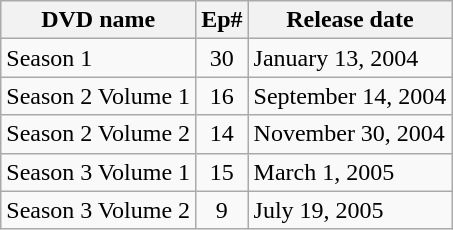<table class="wikitable">
<tr>
<th>DVD name</th>
<th>Ep#</th>
<th>Release date</th>
</tr>
<tr>
<td>Season 1</td>
<td style="text-align:center;">30</td>
<td>January 13, 2004</td>
</tr>
<tr>
<td>Season 2 Volume 1</td>
<td style="text-align:center;">16</td>
<td>September 14, 2004</td>
</tr>
<tr>
<td>Season 2 Volume 2</td>
<td style="text-align:center;">14</td>
<td>November 30, 2004</td>
</tr>
<tr>
<td>Season 3 Volume 1</td>
<td style="text-align:center;">15</td>
<td>March 1, 2005</td>
</tr>
<tr>
<td>Season 3 Volume 2</td>
<td style="text-align:center;">9</td>
<td>July 19, 2005</td>
</tr>
</table>
